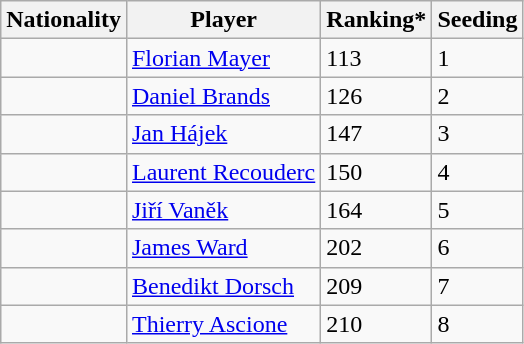<table class="wikitable" border="1">
<tr>
<th>Nationality</th>
<th>Player</th>
<th>Ranking*</th>
<th>Seeding</th>
</tr>
<tr>
<td></td>
<td><a href='#'>Florian Mayer</a></td>
<td>113</td>
<td>1</td>
</tr>
<tr>
<td></td>
<td><a href='#'>Daniel Brands</a></td>
<td>126</td>
<td>2</td>
</tr>
<tr>
<td></td>
<td><a href='#'>Jan Hájek</a></td>
<td>147</td>
<td>3</td>
</tr>
<tr>
<td></td>
<td><a href='#'>Laurent Recouderc</a></td>
<td>150</td>
<td>4</td>
</tr>
<tr>
<td></td>
<td><a href='#'>Jiří Vaněk</a></td>
<td>164</td>
<td>5</td>
</tr>
<tr>
<td></td>
<td><a href='#'>James Ward</a></td>
<td>202</td>
<td>6</td>
</tr>
<tr>
<td></td>
<td><a href='#'>Benedikt Dorsch</a></td>
<td>209</td>
<td>7</td>
</tr>
<tr>
<td></td>
<td><a href='#'>Thierry Ascione</a></td>
<td>210</td>
<td>8</td>
</tr>
</table>
